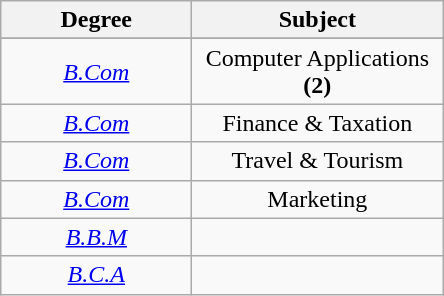<table class="wikitable" style="text-align:center;font-size:100%;">
<tr>
<th width=120>Degree</th>
<th width=160>Subject</th>
</tr>
<tr align="center">
</tr>
<tr>
<td><em><a href='#'>B.Com</a></em></td>
<td>Computer Applications <strong>(2)</strong></td>
</tr>
<tr>
<td><em><a href='#'>B.Com</a></em></td>
<td>Finance & Taxation</td>
</tr>
<tr>
<td><em><a href='#'>B.Com</a></em></td>
<td>Travel & Tourism</td>
</tr>
<tr>
<td><em><a href='#'>B.Com</a></em></td>
<td>Marketing</td>
</tr>
<tr>
<td><em><a href='#'>B.B.M</a></em></td>
<td></td>
</tr>
<tr>
<td><em><a href='#'>B.C.A</a></em></td>
<td></td>
</tr>
</table>
